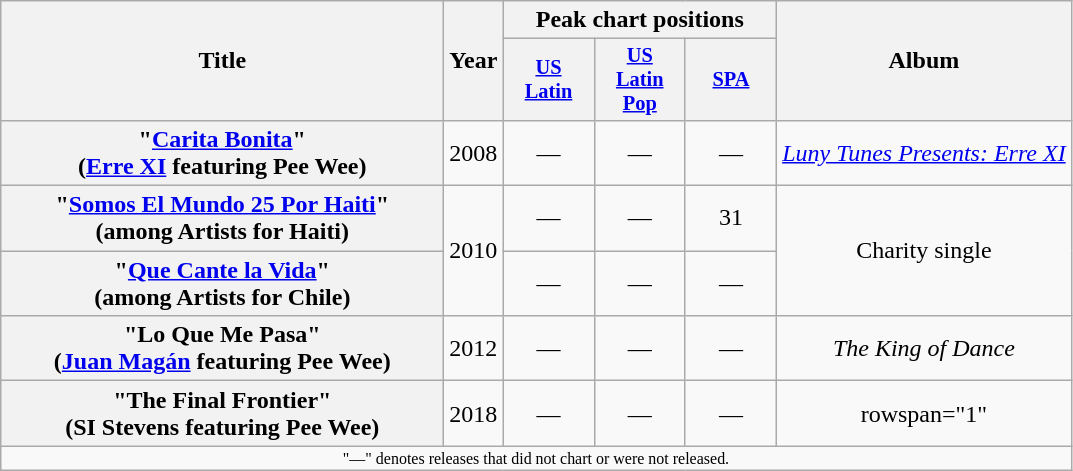<table class="wikitable plainrowheaders" style="text-align:center;">
<tr>
<th scope="col" rowspan="2" style="width:18em;">Title</th>
<th scope="col" rowspan="2">Year</th>
<th scope="col" colspan="3">Peak chart positions</th>
<th scope="col" rowspan="2">Album</th>
</tr>
<tr>
<th scope="col" style="width:4em;font-size:85%;"><a href='#'>US<br>Latin</a></th>
<th scope="col" style="width:4em;font-size:85%;"><a href='#'>US<br>Latin Pop</a></th>
<th scope="col" style="width:4em;font-size:85%;"><a href='#'>SPA</a></th>
</tr>
<tr>
<th scope="row">"<a href='#'>Carita Bonita</a>"<br><span>(<a href='#'>Erre XI</a> featuring Pee Wee)</span></th>
<td>2008</td>
<td>—</td>
<td>—</td>
<td>—</td>
<td><em><a href='#'>Luny Tunes Presents: Erre XI</a></em></td>
</tr>
<tr>
<th scope="row">"<a href='#'>Somos El Mundo 25 Por Haiti</a>"<br><span>(among Artists for Haiti)</span></th>
<td rowspan="2">2010</td>
<td>—</td>
<td>—</td>
<td>31</td>
<td rowspan="2">Charity single</td>
</tr>
<tr>
<th scope="row">"<a href='#'>Que Cante la Vida</a>"<br><span>(among Artists for Chile)</span></th>
<td>—</td>
<td>—</td>
<td>—</td>
</tr>
<tr>
<th scope="row">"Lo Que Me Pasa"<br><span>(<a href='#'>Juan Magán</a> featuring Pee Wee)</span></th>
<td>2012</td>
<td>—</td>
<td>—</td>
<td>—</td>
<td><em>The King of Dance</em></td>
</tr>
<tr>
<th scope="row">"The Final Frontier"<br><span>(SI Stevens featuring Pee Wee)</span></th>
<td>2018</td>
<td>—</td>
<td>—</td>
<td>—</td>
<td>rowspan="1" </td>
</tr>
<tr>
<td colspan="13" style="text-align:center; font-size:8pt;">"—" denotes releases that did not chart or were not released.</td>
</tr>
</table>
